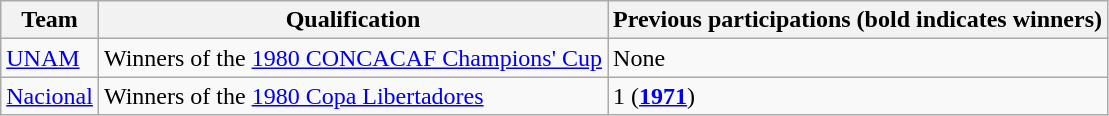<table class="wikitable">
<tr>
<th>Team</th>
<th>Qualification</th>
<th>Previous participations (bold indicates winners)</th>
</tr>
<tr>
<td> <a href='#'>UNAM</a></td>
<td>Winners of the <a href='#'>1980 CONCACAF Champions' Cup</a></td>
<td>None</td>
</tr>
<tr>
<td> <a href='#'>Nacional</a></td>
<td>Winners of the <a href='#'>1980 Copa Libertadores</a></td>
<td>1 (<strong><a href='#'>1971</a></strong>)</td>
</tr>
</table>
